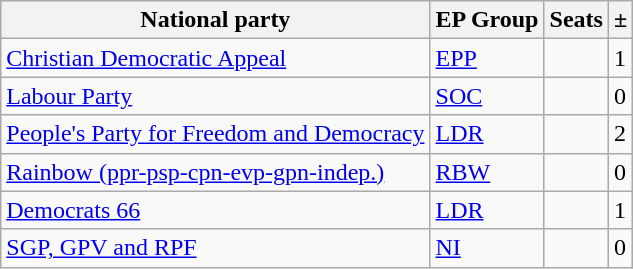<table class="wikitable">
<tr>
<th>National party</th>
<th>EP Group</th>
<th>Seats </th>
<th>±</th>
</tr>
<tr>
<td> <a href='#'>Christian Democratic Appeal</a></td>
<td> <a href='#'>EPP</a></td>
<td></td>
<td>1 </td>
</tr>
<tr>
<td> <a href='#'>Labour Party</a></td>
<td> <a href='#'>SOC</a></td>
<td></td>
<td>0 </td>
</tr>
<tr>
<td> <a href='#'>People's Party for Freedom and Democracy</a></td>
<td> <a href='#'>LDR</a></td>
<td></td>
<td>2 </td>
</tr>
<tr>
<td> <a href='#'>Rainbow (ppr-psp-cpn-evp-gpn-indep.)</a></td>
<td> <a href='#'>RBW</a></td>
<td></td>
<td>0 </td>
</tr>
<tr>
<td> <a href='#'>Democrats 66</a></td>
<td> <a href='#'>LDR</a></td>
<td></td>
<td>1 </td>
</tr>
<tr>
<td> <a href='#'>SGP, GPV and RPF</a></td>
<td> <a href='#'>NI</a></td>
<td></td>
<td>0 </td>
</tr>
</table>
